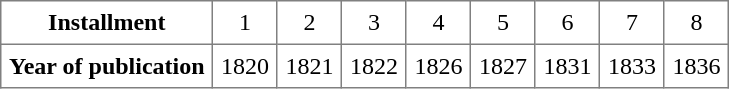<table border="1" cellspacing="0" cellpadding="5" style="border-collapse:collapse;">
<tr style="text-align:center;">
<td><strong>Installment</strong></td>
<td>1</td>
<td>2</td>
<td>3</td>
<td>4</td>
<td>5</td>
<td>6</td>
<td>7</td>
<td>8</td>
</tr>
<tr>
<td><strong>Year of publication</strong></td>
<td>1820</td>
<td>1821</td>
<td>1822</td>
<td>1826</td>
<td>1827</td>
<td>1831</td>
<td>1833</td>
<td>1836</td>
</tr>
</table>
